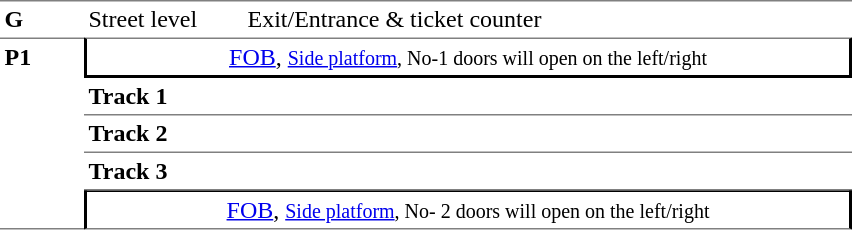<table table border=0 cellspacing=0 cellpadding=3>
<tr>
<td style="border-top:solid 1px gray;" width=50 valign=top><strong>G</strong></td>
<td style="border-top:solid 1px gray;" width=100 valign=top>Street level</td>
<td style="border-top:solid 1px gray;" width=400 valign=top>Exit/Entrance & ticket counter</td>
</tr>
<tr>
<td style="border-top:solid 1px gray;border-bottom:solid 1px gray;" width=50 rowspan=6 valign=top><strong>P1</strong></td>
<td style="border-top:solid 1px gray;border-right:solid 2px black;border-left:solid 2px black;border-bottom:solid 2px black;text-align:center;" colspan=2><a href='#'>FOB</a>, <small><a href='#'>Side platform</a>, No-1 doors will open on the left/right</small></td>
</tr>
<tr>
<td style="border-bottom:solid 1px gray;" width=100><strong>Track 1</strong></td>
<td style="border-bottom:solid 1px gray;" width=400></td>
</tr>
<tr>
<td style="border-bottom:solid 1px gray;" width=100><strong>Track 2</strong></td>
<td style="border-bottom:solid 1px gray;" width=400></td>
</tr>
<tr>
<td style="border-bottom:solid 1px gray;" width=100><strong>Track 3</strong></td>
<td style="border-bottom:solid 1px gray;" width=400></td>
</tr>
<tr>
<td style="border-top:solid 1px black;border-right:solid 2px black;border-left:solid 2px black;border-bottom:solid 1px gray;text-align:center;" colspan=2><a href='#'>FOB</a>, <small><a href='#'>Side platform</a>, No- 2 doors will open on the left/right </small></td>
</tr>
<tr>
</tr>
</table>
